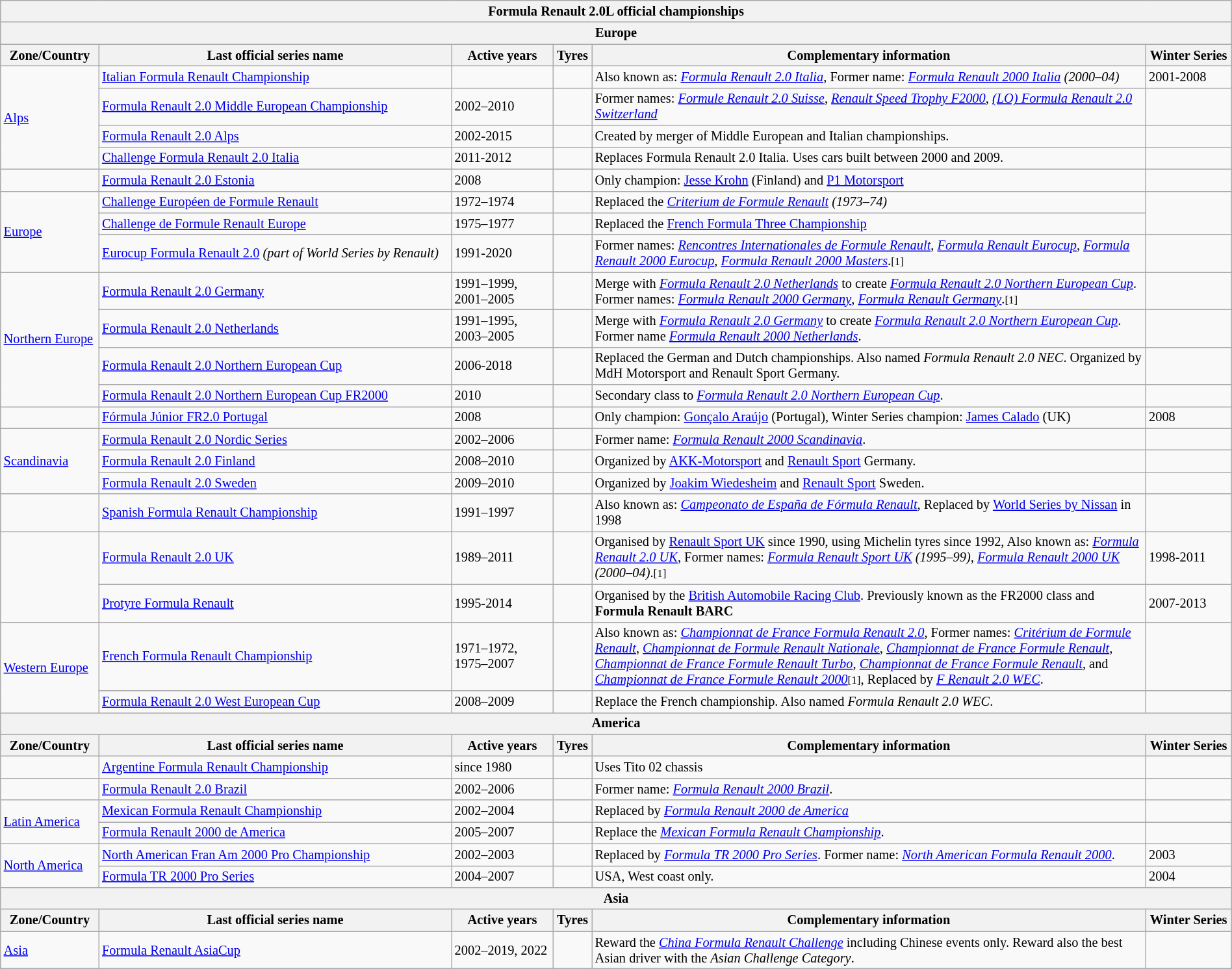<table class="wikitable collapsible" style="font-size:85%; width:100%">
<tr>
<th colspan=7>Formula Renault 2.0L official championships</th>
</tr>
<tr>
<th colspan=7>Europe</th>
</tr>
<tr>
<th>Zone/Country</th>
<th>Last official series name</th>
<th>Active years</th>
<th>Tyres</th>
<th width="45%">Complementary information</th>
<th>Winter Series</th>
</tr>
<tr>
<td rowspan=4>  <a href='#'>Alps</a></td>
<td><a href='#'>Italian Formula Renault Championship</a></td>
<td></td>
<td></td>
<td>Also known as: <em><a href='#'>Formula Renault 2.0 Italia</a></em>, Former name: <em><a href='#'>Formula Renault 2000 Italia</a> (2000–04)</em></td>
<td>2001-2008</td>
</tr>
<tr>
<td><a href='#'>Formula Renault 2.0 Middle European Championship</a></td>
<td>2002–2010</td>
<td></td>
<td>Former names: <em><a href='#'>Formule Renault 2.0 Suisse</a></em>, <em><a href='#'>Renault Speed Trophy F2000</a></em>, <em><a href='#'>(LO) Formula Renault 2.0 Switzerland</a></em></td>
<td></td>
</tr>
<tr>
<td><a href='#'>Formula Renault 2.0 Alps</a></td>
<td>2002-2015</td>
<td></td>
<td>Created by merger of Middle European and Italian championships.</td>
<td></td>
</tr>
<tr>
<td><a href='#'>Challenge Formula Renault 2.0 Italia</a></td>
<td>2011-2012</td>
<td></td>
<td>Replaces Formula Renault 2.0 Italia. Uses cars built between 2000 and 2009.</td>
<td></td>
</tr>
<tr>
<td></td>
<td><a href='#'>Formula Renault 2.0 Estonia</a></td>
<td>2008</td>
<td></td>
<td>Only champion: <a href='#'>Jesse Krohn</a> (Finland) and <a href='#'>P1 Motorsport</a></td>
<td></td>
</tr>
<tr>
<td rowspan=3> <a href='#'>Europe</a></td>
<td><a href='#'>Challenge Européen de Formule Renault</a></td>
<td>1972–1974</td>
<td></td>
<td>Replaced the <em><a href='#'>Criterium de Formule Renault</a> (1973–74)</em></td>
</tr>
<tr>
<td><a href='#'>Challenge de Formule Renault Europe</a></td>
<td>1975–1977</td>
<td></td>
<td>Replaced the <a href='#'>French Formula Three Championship</a></td>
</tr>
<tr>
<td><a href='#'>Eurocup Formula Renault 2.0</a> <em>(part of World Series by Renault)</em></td>
<td>1991-2020</td>
<td></td>
<td>Former names: <em><a href='#'>Rencontres Internationales de Formule Renault</a></em>, <em><a href='#'>Formula Renault Eurocup</a></em>, <em><a href='#'>Formula Renault 2000 Eurocup</a></em>, <em><a href='#'>Formula Renault 2000 Masters</a></em>.<small>[1]</small></td>
<td></td>
</tr>
<tr>
<td rowspan=4> <a href='#'>Northern Europe</a></td>
<td><a href='#'>Formula Renault 2.0 Germany</a></td>
<td>1991–1999,<br>2001–2005</td>
<td></td>
<td>Merge with <em><a href='#'>Formula Renault 2.0 Netherlands</a></em> to create <em><a href='#'>Formula Renault 2.0 Northern European Cup</a></em>. Former names: <em><a href='#'>Formula Renault 2000 Germany</a></em>, <em><a href='#'>Formula Renault Germany</a></em>.<small>[1]</small></td>
<td></td>
</tr>
<tr>
<td><a href='#'>Formula Renault 2.0 Netherlands</a></td>
<td>1991–1995,<br>2003–2005</td>
<td></td>
<td>Merge with <em><a href='#'>Formula Renault 2.0 Germany</a></em> to create <em><a href='#'>Formula Renault 2.0 Northern European Cup</a></em>.<br> Former name <em><a href='#'>Formula Renault 2000 Netherlands</a></em>.</td>
<td></td>
</tr>
<tr>
<td><a href='#'>Formula Renault 2.0 Northern European Cup</a></td>
<td>2006-2018</td>
<td></td>
<td>Replaced the German and Dutch championships. Also named <em>Formula Renault 2.0 NEC</em>. Organized by MdH Motorsport and Renault Sport Germany.</td>
<td></td>
</tr>
<tr>
<td><a href='#'>Formula Renault 2.0 Northern European Cup FR2000</a></td>
<td>2010</td>
<td></td>
<td>Secondary class to <em><a href='#'>Formula Renault 2.0 Northern European Cup</a></em>.</td>
<td></td>
</tr>
<tr>
<td></td>
<td><a href='#'>Fórmula Júnior FR2.0 Portugal</a></td>
<td>2008</td>
<td></td>
<td>Only champion: <a href='#'>Gonçalo Araújo</a> (Portugal), Winter Series champion: <a href='#'>James Calado</a> (UK)</td>
<td>2008</td>
</tr>
<tr>
<td rowspan=3> <a href='#'>Scandinavia</a></td>
<td><a href='#'>Formula Renault 2.0 Nordic Series</a></td>
<td>2002–2006</td>
<td></td>
<td>Former name: <em><a href='#'>Formula Renault 2000 Scandinavia</a></em>.</td>
<td></td>
</tr>
<tr>
<td><a href='#'>Formula Renault 2.0 Finland</a></td>
<td>2008–2010</td>
<td></td>
<td>Organized by <a href='#'>AKK-Motorsport</a> and <a href='#'>Renault Sport</a> Germany.</td>
<td></td>
</tr>
<tr>
<td><a href='#'>Formula Renault 2.0 Sweden</a></td>
<td>2009–2010</td>
<td></td>
<td>Organized by <a href='#'>Joakim Wiedesheim</a> and <a href='#'>Renault Sport</a> Sweden.</td>
<td></td>
</tr>
<tr>
<td></td>
<td><a href='#'>Spanish Formula Renault Championship</a></td>
<td>1991–1997</td>
<td></td>
<td>Also known as: <em><a href='#'>Campeonato de España de Fórmula Renault</a></em>, Replaced by <a href='#'>World Series by Nissan</a> in 1998</td>
<td></td>
</tr>
<tr>
<td rowspan=2></td>
<td><a href='#'>Formula Renault 2.0 UK</a></td>
<td>1989–2011</td>
<td></td>
<td>Organised by <a href='#'>Renault Sport UK</a> since 1990, using Michelin tyres since 1992, Also known as: <em><a href='#'>Formula Renault 2.0 UK</a></em>, Former names: <em><a href='#'>Formula Renault Sport UK</a> (1995–99), <a href='#'>Formula Renault 2000 UK</a> (2000–04)</em>.<small>[1]</small></td>
<td>1998-2011</td>
</tr>
<tr>
<td><a href='#'>Protyre Formula Renault</a></td>
<td>1995-2014</td>
<td></td>
<td>Organised by the <a href='#'>British Automobile Racing Club</a>. Previously known as the FR2000 class and <strong>Formula Renault BARC</strong></td>
<td>2007-2013</td>
</tr>
<tr>
<td rowspan=2> <a href='#'>Western Europe</a></td>
<td><a href='#'>French Formula Renault Championship</a></td>
<td>1971–1972,<br>1975–2007</td>
<td></td>
<td>Also known as: <em><a href='#'>Championnat de France Formula Renault 2.0</a></em>, Former names: <em><a href='#'>Critérium de Formule Renault</a></em>, <em><a href='#'>Championnat de Formule Renault Nationale</a></em>, <em><a href='#'>Championnat de France Formule Renault</a></em>, <em><a href='#'>Championnat de France Formule Renault Turbo</a></em>, <em><a href='#'>Championnat de France Formule Renault</a></em>, and <em><a href='#'>Championnat de France Formule Renault 2000</a></em><small>[1]</small>, Replaced by <em><a href='#'>F Renault 2.0 WEC</a></em>.</td>
<td></td>
</tr>
<tr>
<td><a href='#'>Formula Renault 2.0 West European Cup</a></td>
<td>2008–2009</td>
<td></td>
<td>Replace the French championship. Also named <em>Formula Renault 2.0 WEC</em>.</td>
<td></td>
</tr>
<tr>
<th colspan=7>America</th>
</tr>
<tr>
<th>Zone/Country</th>
<th>Last official series name</th>
<th>Active years</th>
<th>Tyres</th>
<th>Complementary information</th>
<th>Winter Series</th>
</tr>
<tr>
<td></td>
<td><a href='#'>Argentine Formula Renault Championship</a></td>
<td>since 1980</td>
<td></td>
<td>Uses Tito 02 chassis</td>
<td></td>
</tr>
<tr>
<td></td>
<td><a href='#'>Formula Renault 2.0 Brazil</a></td>
<td>2002–2006</td>
<td></td>
<td>Former name: <em><a href='#'>Formula Renault 2000 Brazil</a></em>.</td>
<td></td>
</tr>
<tr>
<td rowspan=2> <a href='#'>Latin America</a></td>
<td><a href='#'>Mexican Formula Renault Championship</a></td>
<td>2002–2004</td>
<td></td>
<td>Replaced by <em><a href='#'>Formula Renault 2000 de America</a></em></td>
<td></td>
</tr>
<tr>
<td><a href='#'>Formula Renault 2000 de America</a></td>
<td>2005–2007</td>
<td></td>
<td>Replace the <em><a href='#'>Mexican Formula Renault Championship</a></em>.</td>
<td></td>
</tr>
<tr>
<td rowspan=2> <a href='#'>North America</a></td>
<td><a href='#'>North American Fran Am 2000 Pro Championship</a></td>
<td>2002–2003</td>
<td></td>
<td>Replaced by <em><a href='#'>Formula TR 2000 Pro Series</a></em>. Former name: <em><a href='#'>North American Formula Renault 2000</a></em>.</td>
<td>2003</td>
</tr>
<tr>
<td><a href='#'>Formula TR 2000 Pro Series</a></td>
<td>2004–2007</td>
<td></td>
<td>USA, West coast only.</td>
<td>2004</td>
</tr>
<tr>
<th colspan=7>Asia</th>
</tr>
<tr>
<th>Zone/Country</th>
<th>Last official series name</th>
<th>Active years</th>
<th>Tyres</th>
<th>Complementary information</th>
<th>Winter Series</th>
</tr>
<tr>
<td> <a href='#'>Asia</a></td>
<td><a href='#'>Formula Renault AsiaCup</a></td>
<td>2002–2019, 2022</td>
<td></td>
<td>Reward the <em><a href='#'>China Formula Renault Challenge</a></em> including Chinese events only. Reward also the best Asian driver with the <em>Asian Challenge Category</em>.</td>
<td></td>
</tr>
</table>
